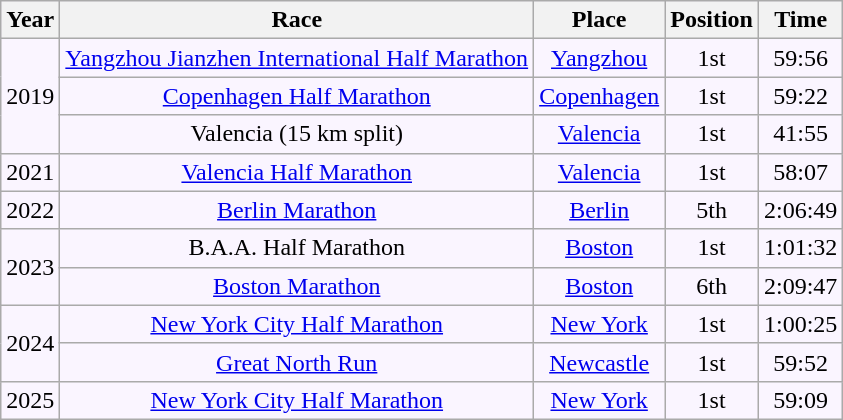<table class="wikitable" style="text-align:center; background:#faf5ff;">
<tr>
<th>Year</th>
<th>Race</th>
<th>Place</th>
<th>Position</th>
<th>Time</th>
</tr>
<tr>
<td rowspan=3>2019</td>
<td><a href='#'>Yangzhou Jianzhen International Half Marathon</a></td>
<td><a href='#'>Yangzhou</a></td>
<td>1st</td>
<td>59:56</td>
</tr>
<tr>
<td><a href='#'>Copenhagen Half Marathon</a></td>
<td><a href='#'>Copenhagen</a></td>
<td>1st</td>
<td>59:22</td>
</tr>
<tr>
<td>Valencia (15 km split)</td>
<td><a href='#'>Valencia</a></td>
<td>1st</td>
<td>41:55</td>
</tr>
<tr>
<td>2021</td>
<td><a href='#'>Valencia Half Marathon</a></td>
<td><a href='#'>Valencia</a></td>
<td>1st</td>
<td>58:07</td>
</tr>
<tr>
<td>2022</td>
<td><a href='#'>Berlin Marathon</a></td>
<td><a href='#'>Berlin</a></td>
<td>5th</td>
<td>2:06:49</td>
</tr>
<tr>
<td rowspan=2>2023</td>
<td>B.A.A. Half Marathon</td>
<td><a href='#'>Boston</a></td>
<td>1st</td>
<td>1:01:32</td>
</tr>
<tr>
<td><a href='#'>Boston Marathon</a></td>
<td><a href='#'>Boston</a></td>
<td>6th</td>
<td>2:09:47</td>
</tr>
<tr>
<td rowspan=2>2024</td>
<td><a href='#'>New York City Half Marathon</a></td>
<td><a href='#'>New York</a></td>
<td>1st</td>
<td>1:00:25</td>
</tr>
<tr>
<td><a href='#'>Great North Run</a></td>
<td><a href='#'>Newcastle</a></td>
<td>1st</td>
<td>59:52</td>
</tr>
<tr>
<td>2025</td>
<td><a href='#'>New York City Half Marathon</a></td>
<td><a href='#'>New York</a></td>
<td>1st</td>
<td>59:09</td>
</tr>
</table>
